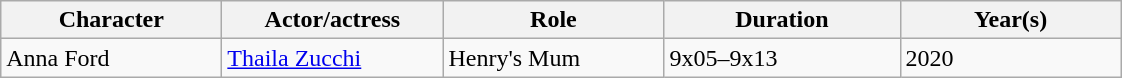<table class="wikitable sortable">
<tr>
<th style="width:140px;">Character</th>
<th style="width:140px;">Actor/actress</th>
<th style="width:140px;">Role</th>
<th style="width:150px;">Duration</th>
<th style="width:140px;">Year(s)</th>
</tr>
<tr>
<td>Anna Ford</td>
<td><a href='#'>Thaila Zucchi</a></td>
<td>Henry's Mum</td>
<td>9x05–9x13</td>
<td>2020</td>
</tr>
</table>
